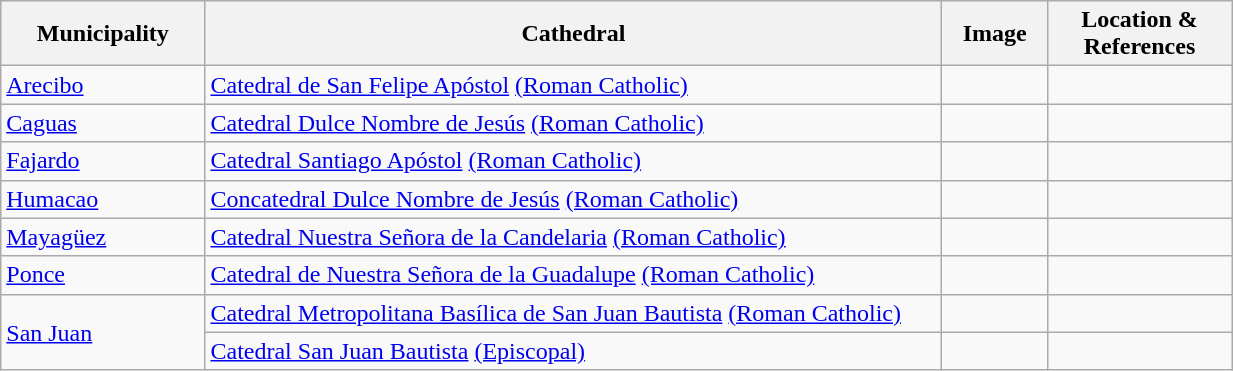<table width=65% class="wikitable">
<tr>
<th width = 10%>Municipality</th>
<th width = 40%>Cathedral</th>
<th width = 5%>Image</th>
<th width = 10%>Location & References</th>
</tr>
<tr>
<td><a href='#'>Arecibo</a></td>
<td><a href='#'>Catedral de San Felipe Apóstol</a> <a href='#'>(Roman Catholic)</a></td>
<td></td>
<td><small></small><br></td>
</tr>
<tr>
<td><a href='#'>Caguas</a></td>
<td><a href='#'>Catedral Dulce Nombre de Jesús</a> <a href='#'>(Roman Catholic)</a></td>
<td></td>
<td><small></small><br></td>
</tr>
<tr>
<td><a href='#'>Fajardo</a></td>
<td><a href='#'>Catedral Santiago Apóstol</a> <a href='#'>(Roman Catholic)</a></td>
<td></td>
<td><small></small><br></td>
</tr>
<tr>
<td><a href='#'>Humacao</a></td>
<td><a href='#'>Concatedral Dulce Nombre de Jesús</a> <a href='#'>(Roman Catholic)</a></td>
<td></td>
<td><small></small><br></td>
</tr>
<tr>
<td><a href='#'>Mayagüez</a></td>
<td><a href='#'>Catedral Nuestra Señora de la Candelaria</a> <a href='#'>(Roman Catholic)</a></td>
<td></td>
<td><small></small><br></td>
</tr>
<tr>
<td><a href='#'>Ponce</a></td>
<td><a href='#'>Catedral de Nuestra Señora de la Guadalupe</a> <a href='#'>(Roman Catholic)</a></td>
<td></td>
<td><small></small><br></td>
</tr>
<tr>
<td rowspan=2><a href='#'>San Juan</a></td>
<td><a href='#'>Catedral Metropolitana Basílica de San Juan Bautista</a> <a href='#'>(Roman Catholic)</a></td>
<td></td>
<td><small></small><br></td>
</tr>
<tr>
<td><a href='#'>Catedral San Juan Bautista</a> <a href='#'>(Episcopal)</a></td>
<td></td>
<td><small></small><br></td>
</tr>
</table>
